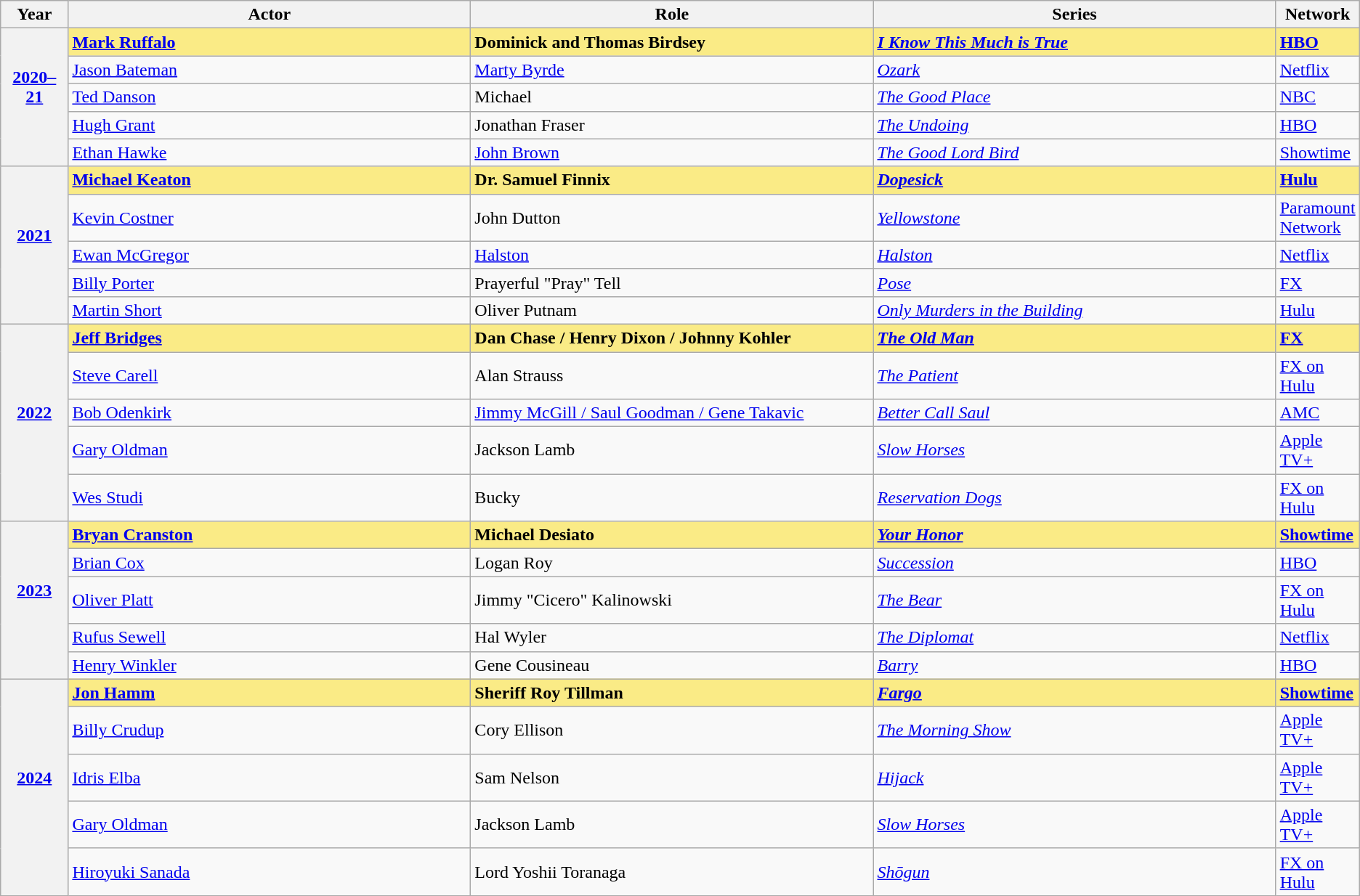<table class="wikitable sortable">
<tr>
<th scope="col" style="width:5%;">Year</th>
<th scope="col" style="width:30%;">Actor</th>
<th scope="col" style="width:30%;">Role</th>
<th scope="col" style="width:30%;">Series</th>
<th width="5%">Network</th>
</tr>
<tr>
<th scope="row" rowspan=5 style="text-align:center;"><a href='#'>2020–21</a><br> <br> </th>
<td style="background:#FAEB86;"><strong><a href='#'>Mark Ruffalo</a></strong></td>
<td style="background:#FAEB86;"><strong>Dominick and Thomas Birdsey</strong></td>
<td style="background:#FAEB86;"><strong><em><a href='#'>I Know This Much is True</a></em></strong></td>
<td style="background:#FAEB86;"><strong><a href='#'>HBO</a></strong></td>
</tr>
<tr>
<td><a href='#'>Jason Bateman</a></td>
<td><a href='#'>Marty Byrde</a></td>
<td><em><a href='#'>Ozark</a></em></td>
<td><a href='#'>Netflix</a></td>
</tr>
<tr>
<td><a href='#'>Ted Danson</a></td>
<td>Michael</td>
<td><em><a href='#'>The Good Place</a></em></td>
<td><a href='#'>NBC</a></td>
</tr>
<tr>
<td><a href='#'>Hugh Grant</a></td>
<td>Jonathan Fraser</td>
<td><em><a href='#'>The Undoing</a></em></td>
<td><a href='#'>HBO</a></td>
</tr>
<tr>
<td><a href='#'>Ethan Hawke</a></td>
<td><a href='#'>John Brown</a></td>
<td><em><a href='#'>The Good Lord Bird</a></em></td>
<td><a href='#'>Showtime</a></td>
</tr>
<tr>
<th scope="row" rowspan=5 style="text-align:center;"><a href='#'>2021</a><br> <br> </th>
<td style="background:#FAEB86;"><strong><a href='#'>Michael Keaton</a></strong></td>
<td style="background:#FAEB86;"><strong> Dr. Samuel Finnix</strong></td>
<td style="background:#FAEB86;"><strong><em><a href='#'>Dopesick</a></em></strong></td>
<td style="background:#FAEB86;"><strong><a href='#'>Hulu</a></strong></td>
</tr>
<tr>
<td><a href='#'>Kevin Costner</a></td>
<td>John Dutton</td>
<td><em><a href='#'>Yellowstone</a></em></td>
<td><a href='#'>Paramount Network</a></td>
</tr>
<tr>
<td><a href='#'>Ewan McGregor</a></td>
<td><a href='#'>Halston</a></td>
<td><em><a href='#'>Halston</a></em></td>
<td><a href='#'>Netflix</a></td>
</tr>
<tr>
<td><a href='#'>Billy Porter</a></td>
<td>Prayerful "Pray" Tell</td>
<td><em><a href='#'>Pose</a></em></td>
<td><a href='#'>FX</a></td>
</tr>
<tr>
<td><a href='#'>Martin Short</a></td>
<td>Oliver Putnam</td>
<td><em><a href='#'>Only Murders in the Building</a></em></td>
<td><a href='#'>Hulu</a></td>
</tr>
<tr>
<th scope="row" rowspan=5 style="text-align:center;"><a href='#'>2022</a><br> <br> </th>
<td style="background:#FAEB86;"><strong><a href='#'>Jeff Bridges</a></strong></td>
<td style="background:#FAEB86;"><strong>Dan Chase / Henry Dixon / Johnny Kohler</strong></td>
<td style="background:#FAEB86;"><strong><em><a href='#'>The Old Man</a></em></strong></td>
<td style="background:#FAEB86;"><strong><a href='#'>FX</a></strong></td>
</tr>
<tr>
<td><a href='#'>Steve Carell</a></td>
<td>Alan Strauss</td>
<td><em><a href='#'>The Patient</a></em></td>
<td><a href='#'>FX on Hulu</a></td>
</tr>
<tr>
<td><a href='#'>Bob Odenkirk</a></td>
<td><a href='#'>Jimmy McGill / Saul Goodman / Gene Takavic</a></td>
<td><em><a href='#'>Better Call Saul</a></em></td>
<td><a href='#'>AMC</a></td>
</tr>
<tr>
<td><a href='#'>Gary Oldman</a></td>
<td>Jackson Lamb</td>
<td><em><a href='#'>Slow Horses</a></em></td>
<td><a href='#'>Apple TV+</a></td>
</tr>
<tr>
<td><a href='#'>Wes Studi</a></td>
<td>Bucky</td>
<td><em><a href='#'>Reservation Dogs</a></em></td>
<td><a href='#'>FX on Hulu</a></td>
</tr>
<tr>
<th scope="row" rowspan=5 style="text-align:center;"><a href='#'>2023</a><br> <br></th>
<td style="background:#FAEB86;"><strong><a href='#'>Bryan Cranston</a></strong></td>
<td style="background:#FAEB86;"><strong>Michael Desiato</strong></td>
<td style="background:#FAEB86;"><strong><em><a href='#'>Your Honor</a></em></strong></td>
<td style="background:#FAEB86;"><strong><a href='#'>Showtime</a></strong></td>
</tr>
<tr>
<td><a href='#'>Brian Cox</a></td>
<td>Logan Roy</td>
<td><em><a href='#'>Succession</a></em></td>
<td><a href='#'>HBO</a></td>
</tr>
<tr>
<td><a href='#'>Oliver Platt</a></td>
<td>Jimmy "Cicero" Kalinowski</td>
<td><em><a href='#'>The Bear</a></em></td>
<td><a href='#'>FX on Hulu</a></td>
</tr>
<tr>
<td><a href='#'>Rufus Sewell</a></td>
<td>Hal Wyler</td>
<td><em><a href='#'>The Diplomat</a></em></td>
<td><a href='#'>Netflix</a></td>
</tr>
<tr>
<td><a href='#'>Henry Winkler</a></td>
<td>Gene Cousineau</td>
<td><em><a href='#'>Barry</a></em></td>
<td><a href='#'>HBO</a></td>
</tr>
<tr>
<th scope="row" rowspan=5 style="text-align:center;"><a href='#'>2024</a><br> <br></th>
<td style="background:#FAEB86;"><strong><a href='#'>Jon Hamm</a></strong></td>
<td style="background:#FAEB86;"><strong>Sheriff Roy Tillman</strong></td>
<td style="background:#FAEB86;"><strong><em><a href='#'>Fargo</a></em></strong></td>
<td style="background:#FAEB86;"><strong><a href='#'>Showtime</a></strong></td>
</tr>
<tr>
<td><a href='#'>Billy Crudup</a></td>
<td>Cory Ellison</td>
<td><em><a href='#'>The Morning Show</a></em></td>
<td><a href='#'>Apple TV+</a></td>
</tr>
<tr>
<td><a href='#'>Idris Elba</a></td>
<td>Sam Nelson</td>
<td><em><a href='#'>Hijack</a></em></td>
<td><a href='#'>Apple TV+</a></td>
</tr>
<tr>
<td><a href='#'>Gary Oldman</a></td>
<td>Jackson Lamb</td>
<td><em><a href='#'>Slow Horses</a></em></td>
<td><a href='#'>Apple TV+</a></td>
</tr>
<tr>
<td><a href='#'>Hiroyuki Sanada</a></td>
<td>Lord Yoshii Toranaga</td>
<td><em><a href='#'>Shōgun</a></em></td>
<td><a href='#'>FX on Hulu</a></td>
</tr>
</table>
